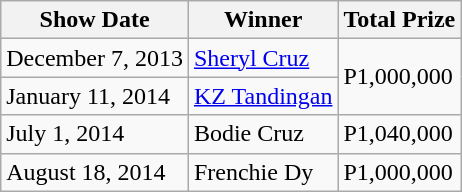<table class="wikitable">
<tr>
<th>Show Date</th>
<th>Winner</th>
<th>Total Prize</th>
</tr>
<tr>
<td>December 7, 2013</td>
<td><a href='#'>Sheryl Cruz</a></td>
<td rowspan=2>P1,000,000</td>
</tr>
<tr>
<td>January 11, 2014</td>
<td><a href='#'>KZ Tandingan</a></td>
</tr>
<tr>
<td>July 1, 2014</td>
<td>Bodie Cruz</td>
<td>P1,040,000</td>
</tr>
<tr>
<td>August 18, 2014</td>
<td>Frenchie Dy</td>
<td>P1,000,000</td>
</tr>
</table>
